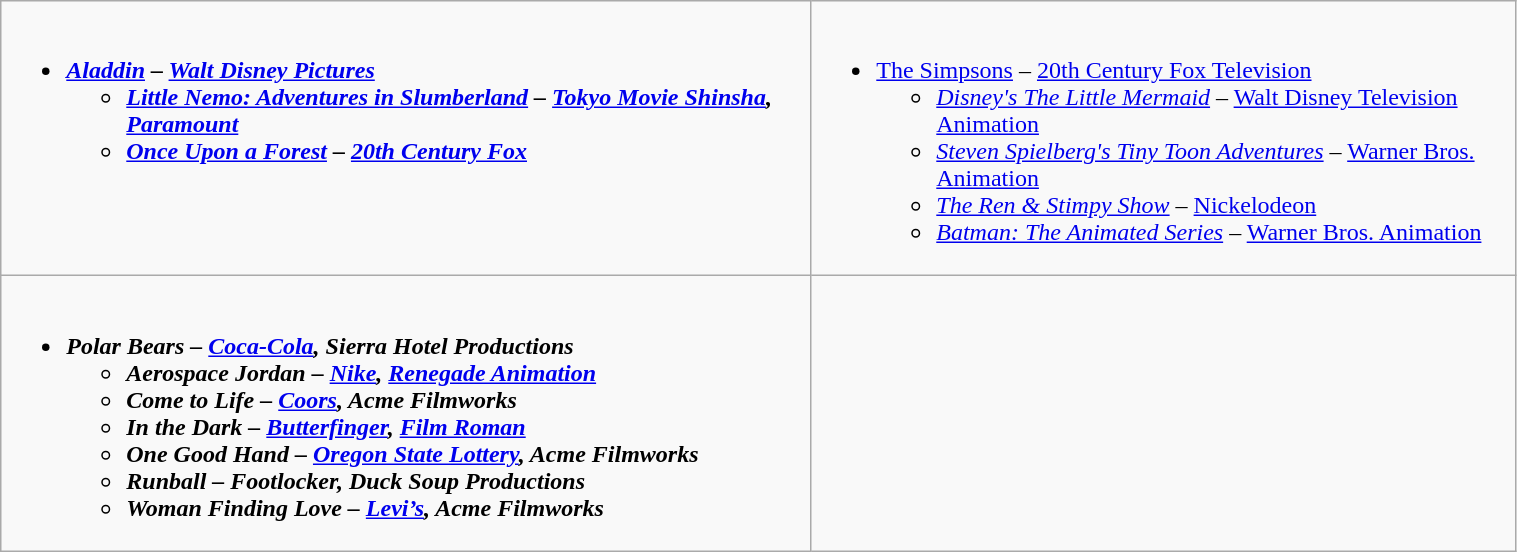<table class=wikitable width=80%>
<tr>
<td valign="top" style=width="30%"><br><ul><li><strong><em><a href='#'>Aladdin</a><em> – <a href='#'>Walt Disney Pictures</a><strong><ul><li></em><a href='#'>Little Nemo: Adventures in Slumberland</a><em> – <a href='#'>Tokyo Movie Shinsha</a>, <a href='#'>Paramount</a></li><li></em><a href='#'>Once Upon a Forest</a><em> – <a href='#'>20th Century Fox</a></li></ul></li></ul></td>
<td valign="top" style=width="30%"><br><ul><li></em></strong><a href='#'>The Simpsons</a></em> – <a href='#'>20th Century Fox Television</a></strong><ul><li><em><a href='#'>Disney's The Little Mermaid</a></em> – <a href='#'>Walt Disney Television Animation</a></li><li><em><a href='#'>Steven Spielberg's Tiny Toon Adventures</a></em> – <a href='#'>Warner Bros. Animation</a></li><li><em><a href='#'>The Ren & Stimpy Show</a></em> – <a href='#'>Nickelodeon</a></li><li><em><a href='#'>Batman: The Animated Series</a></em> – <a href='#'>Warner Bros. Animation</a></li></ul></li></ul></td>
</tr>
<tr>
<td valign="top" style=width="30%"><br><ul><li><strong><em>Polar Bears<em> – <a href='#'>Coca-Cola</a>, Sierra Hotel Productions<strong><ul><li></em>Aerospace Jordan<em> – <a href='#'>Nike</a>, <a href='#'>Renegade Animation</a></li><li></em>Come to Life<em> – <a href='#'>Coors</a>, Acme Filmworks</li><li></em>In the Dark<em> – <a href='#'>Butterfinger</a>, <a href='#'>Film Roman</a></li><li></em>One Good Hand<em> – <a href='#'>Oregon State Lottery</a>, Acme Filmworks</li><li></em>Runball<em> – Footlocker, Duck Soup Productions</li><li></em>Woman Finding Love<em> – <a href='#'>Levi’s</a>, Acme Filmworks</li></ul></li></ul></td>
</tr>
</table>
